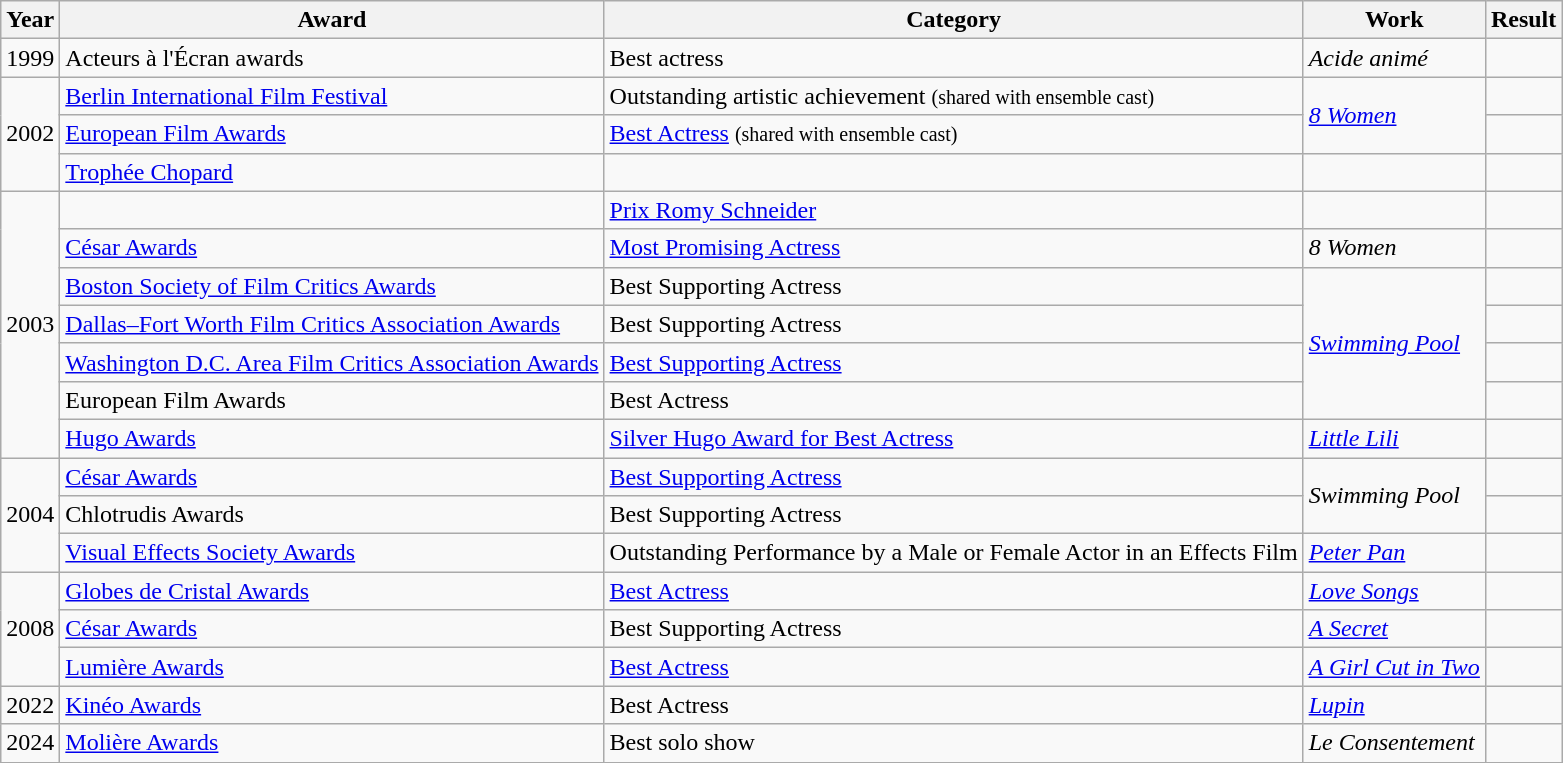<table class="wikitable plainrowheaders">
<tr>
<th>Year</th>
<th>Award</th>
<th>Category</th>
<th>Work</th>
<th>Result</th>
</tr>
<tr>
<td>1999</td>
<td>Acteurs à l'Écran awards</td>
<td>Best actress</td>
<td><em>Acide animé</em></td>
<td></td>
</tr>
<tr>
<td rowspan="3">2002</td>
<td><a href='#'>Berlin International Film Festival</a></td>
<td>Outstanding artistic achievement <small>(shared with ensemble cast)</small></td>
<td rowspan="2"><em><a href='#'>8 Women</a></em></td>
<td></td>
</tr>
<tr>
<td><a href='#'>European Film Awards</a></td>
<td><a href='#'>Best Actress</a> <small>(shared with ensemble cast)</small></td>
<td></td>
</tr>
<tr>
<td><a href='#'>Trophée Chopard</a></td>
<td></td>
<td></td>
<td></td>
</tr>
<tr>
<td rowspan="7">2003</td>
<td></td>
<td><a href='#'>Prix Romy Schneider</a></td>
<td></td>
<td></td>
</tr>
<tr>
<td><a href='#'>César Awards</a></td>
<td><a href='#'>Most Promising Actress</a></td>
<td><em>8 Women</em></td>
<td></td>
</tr>
<tr>
<td><a href='#'>Boston Society of Film Critics Awards</a></td>
<td>Best Supporting Actress</td>
<td rowspan="4"><em><a href='#'>Swimming Pool</a></em></td>
<td></td>
</tr>
<tr>
<td><a href='#'>Dallas–Fort Worth Film Critics Association Awards</a></td>
<td>Best Supporting Actress</td>
<td></td>
</tr>
<tr>
<td><a href='#'>Washington D.C. Area Film Critics Association Awards</a></td>
<td><a href='#'>Best Supporting Actress</a></td>
<td></td>
</tr>
<tr>
<td>European Film Awards</td>
<td>Best Actress</td>
<td></td>
</tr>
<tr>
<td><a href='#'>Hugo Awards</a></td>
<td><a href='#'>Silver Hugo Award for Best Actress</a></td>
<td><em><a href='#'>Little Lili</a></em></td>
<td></td>
</tr>
<tr>
<td rowspan="3">2004</td>
<td><a href='#'>César Awards</a></td>
<td><a href='#'>Best Supporting Actress</a></td>
<td rowspan="2"><em>Swimming Pool</em></td>
<td></td>
</tr>
<tr>
<td>Chlotrudis Awards</td>
<td>Best Supporting Actress</td>
<td></td>
</tr>
<tr>
<td><a href='#'>Visual Effects Society Awards</a></td>
<td>Outstanding Performance by a Male or Female Actor in an Effects Film</td>
<td><em><a href='#'>Peter Pan</a></em></td>
<td></td>
</tr>
<tr>
<td rowspan="3">2008</td>
<td><a href='#'>Globes de Cristal Awards</a></td>
<td><a href='#'>Best Actress</a></td>
<td><em><a href='#'>Love Songs</a></em></td>
<td></td>
</tr>
<tr>
<td><a href='#'>César Awards</a></td>
<td>Best Supporting Actress</td>
<td><em><a href='#'>A Secret</a></em></td>
<td></td>
</tr>
<tr>
<td><a href='#'>Lumière Awards</a></td>
<td><a href='#'>Best Actress</a></td>
<td><em><a href='#'>A Girl Cut in Two</a></em></td>
<td></td>
</tr>
<tr>
<td>2022</td>
<td><a href='#'>Kinéo Awards</a></td>
<td>Best Actress</td>
<td><em><a href='#'>Lupin</a></em></td>
<td></td>
</tr>
<tr>
<td>2024</td>
<td><a href='#'>Molière Awards</a></td>
<td>Best solo show</td>
<td><em>Le Consentement</em></td>
<td></td>
</tr>
<tr>
</tr>
</table>
